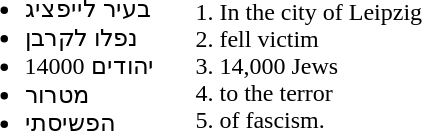<table>
<tr>
<td style="width:30%"><br><div><ul><li>בעיר לייפציג‎</li><li>נפלו לקרבן‎</li><li>14000 יהודים‎</li><li>מטרור‎</li><li>הפשיסתי‎</li></ul></div></td>
<td><br><ol><li>In the city of Leipzig</li><li>fell victim</li><li>14,000 Jews</li><li>to the terror</li><li>of fascism.</li></ol></td>
</tr>
<tr>
</tr>
</table>
